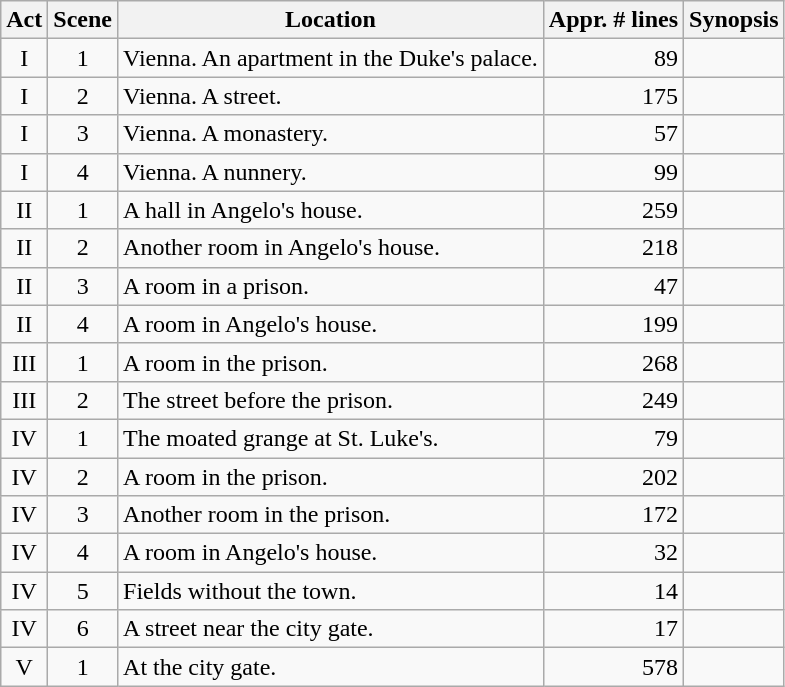<table class="wikitable">
<tr>
<th>Act</th>
<th data-sort-type="number">Scene</th>
<th>Location</th>
<th data-sort-type="number">Appr. # lines</th>
<th>Synopsis</th>
</tr>
<tr>
<td style="text-align:center;">I</td>
<td style="text-align:center;">1</td>
<td>Vienna. An apartment in the Duke's palace.</td>
<td style="text-align:right;">89</td>
<td></td>
</tr>
<tr>
<td style="text-align:center;">I</td>
<td style="text-align:center;">2</td>
<td>Vienna. A street.</td>
<td style="text-align:right;">175</td>
<td></td>
</tr>
<tr>
<td style="text-align:center;">I</td>
<td style="text-align:center;">3</td>
<td>Vienna. A monastery.</td>
<td style="text-align:right;">57</td>
<td></td>
</tr>
<tr>
<td style="text-align:center;">I</td>
<td style="text-align:center;">4</td>
<td>Vienna. A nunnery.</td>
<td style="text-align:right;">99</td>
<td></td>
</tr>
<tr>
<td style="text-align:center;">II</td>
<td style="text-align:center;">1</td>
<td>A hall in Angelo's house.</td>
<td style="text-align:right;">259</td>
<td></td>
</tr>
<tr>
<td style="text-align:center;">II</td>
<td style="text-align:center;">2</td>
<td>Another room in Angelo's house.</td>
<td style="text-align:right;">218</td>
<td></td>
</tr>
<tr>
<td style="text-align:center;">II</td>
<td style="text-align:center;">3</td>
<td>A room in a prison.</td>
<td style="text-align:right;">47</td>
<td></td>
</tr>
<tr>
<td style="text-align:center;">II</td>
<td style="text-align:center;">4</td>
<td>A room in Angelo's house.</td>
<td style="text-align:right;">199</td>
<td></td>
</tr>
<tr>
<td style="text-align:center;">III</td>
<td style="text-align:center;">1</td>
<td>A room in the prison.</td>
<td style="text-align:right;">268</td>
<td></td>
</tr>
<tr>
<td style="text-align:center;">III</td>
<td style="text-align:center;">2</td>
<td>The street before the prison.</td>
<td style="text-align:right;">249</td>
<td></td>
</tr>
<tr>
<td style="text-align:center;">IV</td>
<td style="text-align:center;">1</td>
<td>The moated grange at St. Luke's.</td>
<td style="text-align:right;">79</td>
<td></td>
</tr>
<tr>
<td style="text-align:center;">IV</td>
<td style="text-align:center;">2</td>
<td>A room in the prison.</td>
<td style="text-align:right;">202</td>
<td></td>
</tr>
<tr>
<td style="text-align:center;">IV</td>
<td style="text-align:center;">3</td>
<td>Another room in the prison.</td>
<td style="text-align:right;">172</td>
<td></td>
</tr>
<tr>
<td style="text-align:center;">IV</td>
<td style="text-align:center;">4</td>
<td>A room in Angelo's house.</td>
<td style="text-align:right;">32</td>
<td></td>
</tr>
<tr>
<td style="text-align:center;">IV</td>
<td style="text-align:center;">5</td>
<td>Fields without the town.</td>
<td style="text-align:right;">14</td>
<td></td>
</tr>
<tr>
<td style="text-align:center;">IV</td>
<td style="text-align:center;">6</td>
<td>A street near the city gate.</td>
<td style="text-align:right;">17</td>
<td></td>
</tr>
<tr>
<td style="text-align:center;">V</td>
<td style="text-align:center;">1</td>
<td>At the city gate.</td>
<td style="text-align:right;">578</td>
<td></td>
</tr>
</table>
